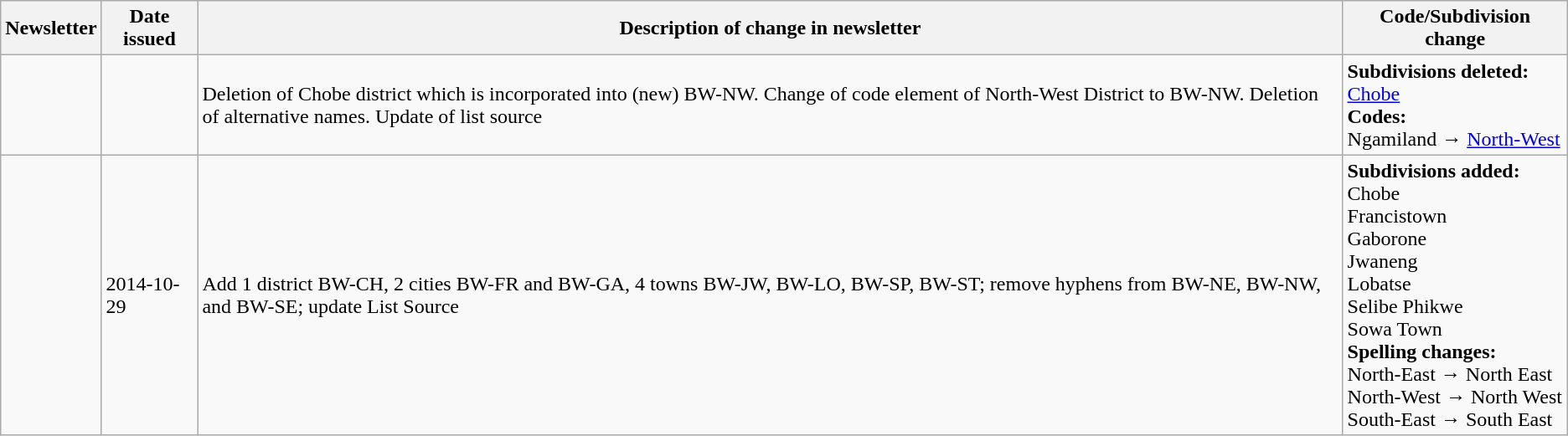<table class="wikitable">
<tr>
<th>Newsletter</th>
<th>Date issued</th>
<th>Description of change in newsletter</th>
<th>Code/Subdivision change</th>
</tr>
<tr>
<td id="I-5"></td>
<td></td>
<td>Deletion of Chobe district which is incorporated into (new) BW-NW. Change of code element of North-West District to BW-NW. Deletion of alternative names. Update of list source</td>
<td style=white-space:nowrap><strong>Subdivisions deleted:</strong><br>  <a href='#'>Chobe</a><br> <strong>Codes:</strong><br>  Ngamiland →  <a href='#'>North-West</a></td>
</tr>
<tr>
<td></td>
<td>2014-10-29</td>
<td>Add 1 district BW-CH, 2 cities BW-FR and BW-GA, 4 towns BW-JW, BW-LO, BW-SP, BW-ST; remove hyphens from BW-NE, BW-NW, and BW-SE; update List Source</td>
<td><strong>Subdivisions added:</strong><br> Chobe<br> Francistown<br>  	Gaborone<br> Jwaneng<br> Lobatse<br> Selibe Phikwe<br> Sowa Town<br><strong>Spelling changes:</strong><br> North-East → North East<br> North-West → North West<br> South-East → South East<br></td>
</tr>
</table>
